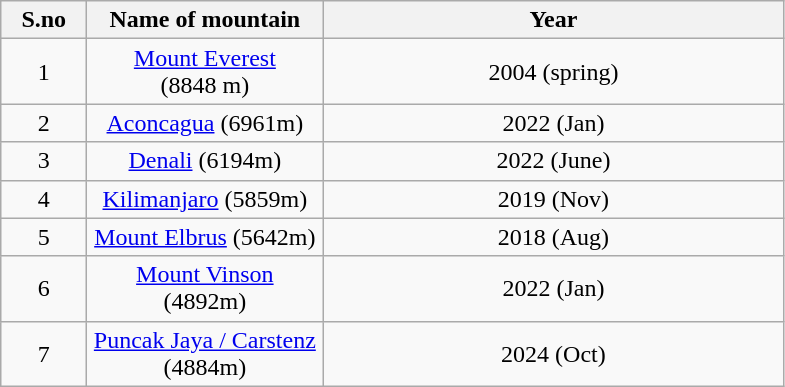<table class="wikitable" style="text-align: center">
<tr>
<th width="50"><strong>S.no</strong></th>
<th width="150"><strong>Name of mountain</strong></th>
<th width="300"><strong>Year</strong></th>
</tr>
<tr>
<td>1</td>
<td><a href='#'>Mount Everest</a> (8848 m)</td>
<td>2004 (spring)</td>
</tr>
<tr>
<td>2</td>
<td><a href='#'>Aconcagua</a> (6961m)</td>
<td>2022 (Jan)</td>
</tr>
<tr>
<td>3</td>
<td><a href='#'>Denali</a> (6194m)</td>
<td>2022 (June)</td>
</tr>
<tr>
<td>4</td>
<td><a href='#'>Kilimanjaro</a> (5859m)</td>
<td>2019 (Nov)</td>
</tr>
<tr>
<td>5</td>
<td><a href='#'>Mount Elbrus</a> (5642m)</td>
<td>2018 (Aug)</td>
</tr>
<tr>
<td>6</td>
<td><a href='#'>Mount Vinson</a> (4892m)</td>
<td>2022 (Jan)</td>
</tr>
<tr>
<td>7</td>
<td><a href='#'>Puncak Jaya / Carstenz</a> (4884m)</td>
<td>2024 (Oct)</td>
</tr>
</table>
